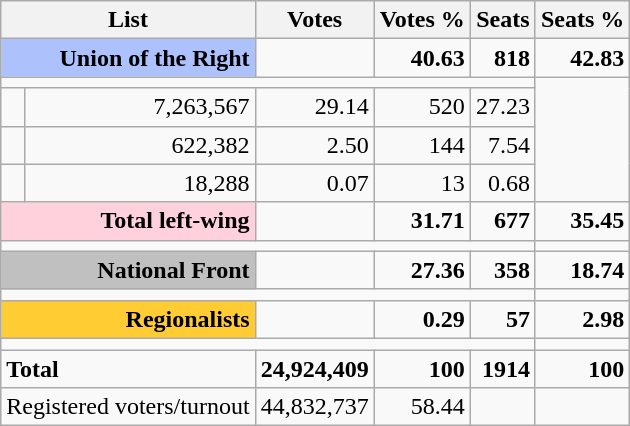<table class=wikitable style=text-align:right>
<tr>
<th colspan=2>List</th>
<th>Votes</th>
<th>Votes %</th>
<th>Seats</th>
<th>Seats %</th>
</tr>
<tr>
<td colspan=2 style="background-color:#ADC1FD"><strong>Union of the Right</strong></td>
<td style="text-align: right" style="background-color:#ADC1FD"><strong></strong></td>
<td style="text-align: right" style="background-color:#ADC1FD"><strong>40.63</strong></td>
<td style="text-align: right" style="background-color:#ADC1FD"><strong>818</strong></td>
<td style="text-align: right" style="background-color:#ADC1FD"><strong>42.83</strong></td>
</tr>
<tr>
<td colspan=5></td>
</tr>
<tr>
<td></td>
<td>7,263,567</td>
<td>29.14</td>
<td>520</td>
<td>27.23</td>
</tr>
<tr>
<td></td>
<td>622,382</td>
<td>2.50</td>
<td>144</td>
<td>7.54</td>
</tr>
<tr>
<td></td>
<td>18,288</td>
<td>0.07</td>
<td>13</td>
<td>0.68</td>
</tr>
<tr>
<td colspan=2 style="background-color:#ffd1dc"><strong>Total left-wing</strong></td>
<td style="text-align: right" style="background-color:#ffd1dc"><strong></strong></td>
<td style="text-align: right" style="background-color:#ffd1dc"><strong>31.71</strong></td>
<td style="text-align: right" style="background-color:#ffd1dc"><strong>677</strong></td>
<td style="text-align: right" style="background-color:#ffd1dc"><strong>35.45</strong></td>
</tr>
<tr>
<td colspan=5></td>
</tr>
<tr>
<td colspan=2 style="background-color:#C0C0C0"><strong>National Front</strong></td>
<td style="text-align: right" style="background-color:#C0C0C0"><strong></strong></td>
<td style="text-align: right" style="background-color:#C0C0C0"><strong>27.36</strong></td>
<td style="text-align: right" style="background-color:#C0C0C0"><strong>358</strong></td>
<td style="text-align: right" style="background-color:#C0C0C0"><strong>18.74</strong></td>
</tr>
<tr>
<td colspan=5></td>
</tr>
<tr>
<td colspan=2 style="background-color:#ffcc33"><strong>Regionalists</strong></td>
<td style="text-align: right" style="background-color:#ffcc33"><strong></strong></td>
<td style="text-align: right" style="background-color:#ffcc33"><strong>0.29</strong></td>
<td style="text-align: right" style="background-color:#ffcc33"><strong>57</strong></td>
<td style="text-align: right" style="background-color:#ffcc33"><strong>2.98</strong></td>
</tr>
<tr>
<td colspan=5></td>
</tr>
<tr>
<td colspan=2 align=left><strong>Total</strong></td>
<td><strong>24,924,409</strong></td>
<td><strong>100</strong></td>
<td><strong>1914</strong></td>
<td><strong>100</strong></td>
</tr>
<tr>
<td colspan=2 align=left>Registered voters/turnout</td>
<td>44,832,737</td>
<td>58.44</td>
<td></td>
<td></td>
</tr>
</table>
